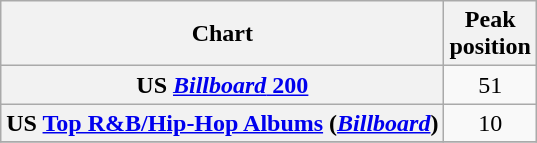<table class="wikitable plainrowheaders sortable" style="text-align:center;" border="1">
<tr>
<th scope="col">Chart</th>
<th scope="col">Peak<br>position</th>
</tr>
<tr>
<th scope="row">US <a href='#'><em>Billboard</em> 200</a></th>
<td>51</td>
</tr>
<tr>
<th scope="row">US <a href='#'>Top R&B/Hip-Hop Albums</a> (<em><a href='#'>Billboard</a></em>)</th>
<td>10</td>
</tr>
<tr>
</tr>
</table>
